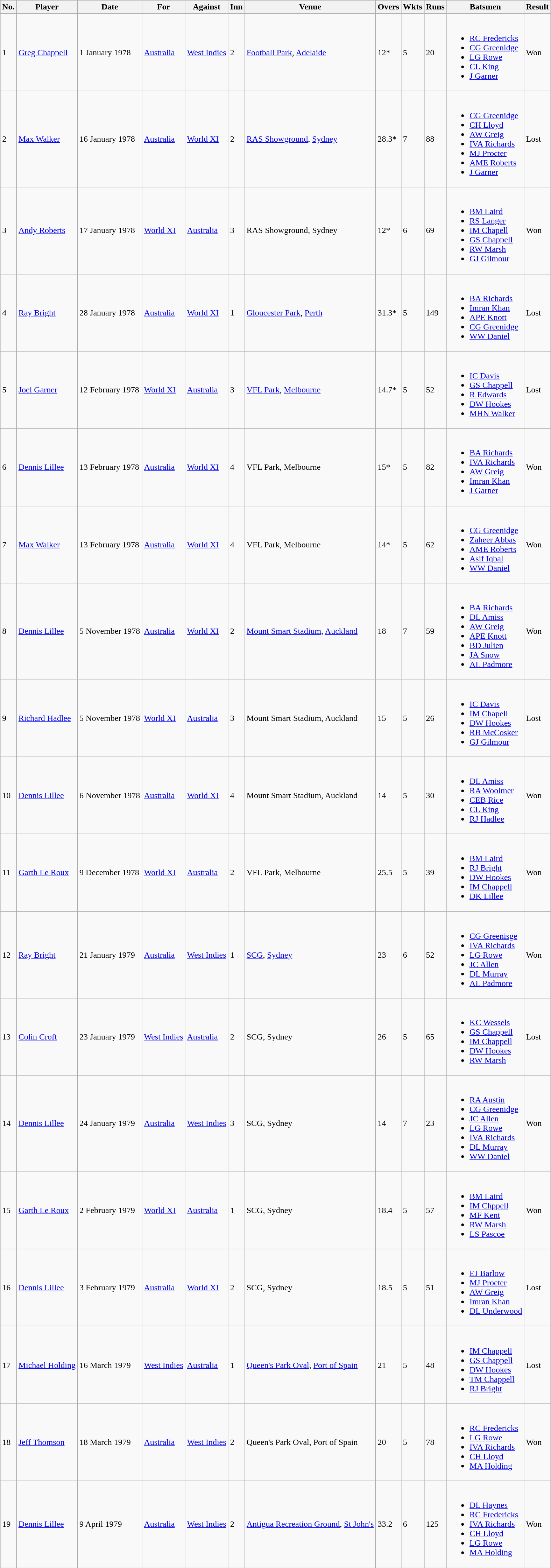<table class="wikitable sortable">
<tr>
<th class="unsortable">No.</th>
<th>Player</th>
<th>Date</th>
<th>For</th>
<th>Against</th>
<th>Inn</th>
<th>Venue</th>
<th>Overs</th>
<th>Wkts</th>
<th>Runs</th>
<th class="unsortable">Batsmen</th>
<th>Result</th>
</tr>
<tr>
<td>1</td>
<td><a href='#'>Greg Chappell</a></td>
<td>1 January 1978</td>
<td> <a href='#'>Australia</a></td>
<td> <a href='#'>West Indies</a></td>
<td>2</td>
<td><a href='#'>Football Park</a>, <a href='#'>Adelaide</a></td>
<td>12*</td>
<td>5</td>
<td>20</td>
<td><br><ul><li><a href='#'>RC Fredericks</a></li><li><a href='#'>CG Greenidge</a></li><li><a href='#'>LG Rowe</a></li><li><a href='#'>CL King</a></li><li><a href='#'>J Garner</a></li></ul></td>
<td>Won</td>
</tr>
<tr>
<td>2</td>
<td><a href='#'>Max Walker</a></td>
<td>16 January 1978</td>
<td> <a href='#'>Australia</a></td>
<td> <a href='#'>World XI</a></td>
<td>2</td>
<td><a href='#'>RAS Showground</a>, <a href='#'>Sydney</a></td>
<td>28.3*</td>
<td>7</td>
<td>88</td>
<td align=left><br><ul><li><a href='#'>CG Greenidge</a></li><li><a href='#'>CH Lloyd</a></li><li><a href='#'>AW Greig</a></li><li><a href='#'>IVA Richards</a></li><li><a href='#'>MJ Procter</a></li><li><a href='#'>AME Roberts</a></li><li><a href='#'>J Garner</a></li></ul></td>
<td>Lost</td>
</tr>
<tr>
<td>3</td>
<td><a href='#'>Andy Roberts</a></td>
<td>17 January 1978</td>
<td> <a href='#'>World XI</a></td>
<td> <a href='#'>Australia</a></td>
<td>3</td>
<td>RAS Showground, Sydney</td>
<td>12*</td>
<td>6</td>
<td>69</td>
<td><br><ul><li><a href='#'>BM Laird</a></li><li><a href='#'>RS Langer</a></li><li><a href='#'>IM Chapell</a></li><li><a href='#'>GS Chappell</a></li><li><a href='#'>RW Marsh</a></li><li><a href='#'>GJ Gilmour</a></li></ul></td>
<td>Won</td>
</tr>
<tr>
<td>4</td>
<td><a href='#'>Ray Bright</a></td>
<td>28 January 1978</td>
<td> <a href='#'>Australia</a></td>
<td> <a href='#'>World XI</a></td>
<td>1</td>
<td><a href='#'>Gloucester Park</a>, <a href='#'>Perth</a></td>
<td>31.3*</td>
<td>5</td>
<td>149</td>
<td align=left><br><ul><li><a href='#'>BA Richards</a></li><li><a href='#'>Imran Khan</a></li><li><a href='#'>APE Knott</a></li><li><a href='#'>CG Greenidge</a></li><li><a href='#'>WW Daniel</a></li></ul></td>
<td>Lost</td>
</tr>
<tr>
<td>5</td>
<td><a href='#'>Joel Garner</a></td>
<td>12 February 1978</td>
<td> <a href='#'>World XI</a></td>
<td> <a href='#'>Australia</a></td>
<td>3</td>
<td><a href='#'>VFL Park</a>, <a href='#'>Melbourne</a></td>
<td>14.7*</td>
<td>5</td>
<td>52</td>
<td><br><ul><li><a href='#'>IC Davis</a></li><li><a href='#'>GS Chappell</a></li><li><a href='#'>R Edwards</a></li><li><a href='#'>DW Hookes</a></li><li><a href='#'>MHN Walker</a></li></ul></td>
<td>Lost</td>
</tr>
<tr>
<td>6</td>
<td><a href='#'>Dennis Lillee</a></td>
<td>13 February 1978</td>
<td> <a href='#'>Australia</a></td>
<td> <a href='#'>World XI</a></td>
<td>4</td>
<td>VFL Park, Melbourne</td>
<td>15*</td>
<td>5</td>
<td>82</td>
<td><br><ul><li><a href='#'>BA Richards</a></li><li><a href='#'>IVA Richards</a></li><li><a href='#'>AW Greig</a></li><li><a href='#'>Imran Khan</a></li><li><a href='#'>J Garner</a></li></ul></td>
<td>Won</td>
</tr>
<tr>
<td>7</td>
<td><a href='#'>Max Walker</a></td>
<td>13 February 1978</td>
<td> <a href='#'>Australia</a></td>
<td> <a href='#'>World XI</a></td>
<td>4</td>
<td>VFL Park, Melbourne</td>
<td>14*</td>
<td>5</td>
<td>62</td>
<td><br><ul><li><a href='#'>CG Greenidge</a></li><li><a href='#'>Zaheer Abbas</a></li><li><a href='#'>AME Roberts</a></li><li><a href='#'>Asif Iqbal</a></li><li><a href='#'>WW Daniel</a></li></ul></td>
<td>Won</td>
</tr>
<tr>
<td>8</td>
<td><a href='#'>Dennis Lillee</a></td>
<td>5 November 1978</td>
<td> <a href='#'>Australia</a></td>
<td> <a href='#'>World XI</a></td>
<td>2</td>
<td><a href='#'>Mount Smart Stadium</a>, <a href='#'>Auckland</a></td>
<td>18</td>
<td>7</td>
<td>59</td>
<td><br><ul><li><a href='#'>BA Richards</a></li><li><a href='#'>DL Amiss</a></li><li><a href='#'>AW Greig</a></li><li><a href='#'>APE Knott</a></li><li><a href='#'>BD Julien</a></li><li><a href='#'>JA Snow</a></li><li><a href='#'>AL Padmore</a></li></ul></td>
<td>Won</td>
</tr>
<tr>
<td>9</td>
<td><a href='#'>Richard Hadlee</a></td>
<td>5 November 1978</td>
<td> <a href='#'>World XI</a></td>
<td> <a href='#'>Australia</a></td>
<td>3</td>
<td>Mount Smart Stadium, Auckland</td>
<td>15</td>
<td>5</td>
<td>26</td>
<td><br><ul><li><a href='#'>IC Davis</a></li><li><a href='#'>IM Chapell</a></li><li><a href='#'>DW Hookes</a></li><li><a href='#'>RB McCosker</a></li><li><a href='#'>GJ Gilmour</a></li></ul></td>
<td>Lost</td>
</tr>
<tr>
<td>10</td>
<td><a href='#'>Dennis Lillee</a></td>
<td>6 November 1978</td>
<td> <a href='#'>Australia</a></td>
<td> <a href='#'>World XI</a></td>
<td>4</td>
<td>Mount Smart Stadium, Auckland</td>
<td>14</td>
<td>5</td>
<td>30</td>
<td><br><ul><li><a href='#'>DL Amiss</a></li><li><a href='#'>RA Woolmer</a></li><li><a href='#'>CEB Rice</a></li><li><a href='#'>CL King</a></li><li><a href='#'>RJ Hadlee</a></li></ul></td>
<td>Won</td>
</tr>
<tr>
<td>11</td>
<td><a href='#'>Garth Le Roux</a></td>
<td>9 December 1978</td>
<td> <a href='#'>World XI</a></td>
<td> <a href='#'>Australia</a></td>
<td>2</td>
<td>VFL Park, Melbourne</td>
<td>25.5</td>
<td>5</td>
<td>39</td>
<td><br><ul><li><a href='#'>BM Laird</a></li><li><a href='#'>RJ Bright</a></li><li><a href='#'>DW Hookes</a></li><li><a href='#'>IM Chappell</a></li><li><a href='#'>DK Lillee</a></li></ul></td>
<td>Won</td>
</tr>
<tr>
<td>12</td>
<td><a href='#'>Ray Bright</a></td>
<td>21 January 1979</td>
<td> <a href='#'>Australia</a></td>
<td> <a href='#'>West Indies</a></td>
<td>1</td>
<td><a href='#'>SCG</a>, <a href='#'>Sydney</a></td>
<td>23</td>
<td>6</td>
<td>52</td>
<td><br><ul><li><a href='#'>CG Greenisge</a></li><li><a href='#'>IVA Richards</a></li><li><a href='#'>LG Rowe</a></li><li><a href='#'>JC Allen</a></li><li><a href='#'>DL Murray</a></li><li><a href='#'>AL Padmore</a></li></ul></td>
<td>Won</td>
</tr>
<tr>
<td>13</td>
<td><a href='#'>Colin Croft</a></td>
<td>23 January 1979</td>
<td> <a href='#'>West Indies</a></td>
<td> <a href='#'>Australia</a></td>
<td>2</td>
<td>SCG, Sydney</td>
<td>26</td>
<td>5</td>
<td>65</td>
<td><br><ul><li><a href='#'>KC Wessels</a></li><li><a href='#'>GS Chappell</a></li><li><a href='#'>IM Chappell</a></li><li><a href='#'>DW Hookes</a></li><li><a href='#'>RW Marsh</a></li></ul></td>
<td>Lost</td>
</tr>
<tr>
<td>14</td>
<td><a href='#'>Dennis Lillee</a></td>
<td>24 January 1979</td>
<td> <a href='#'>Australia</a></td>
<td> <a href='#'>West Indies</a></td>
<td>3</td>
<td>SCG, Sydney</td>
<td>14</td>
<td>7</td>
<td>23</td>
<td><br><ul><li><a href='#'>RA Austin</a></li><li><a href='#'>CG Greenidge</a></li><li><a href='#'>JC Allen</a></li><li><a href='#'>LG Rowe</a></li><li><a href='#'>IVA Richards</a></li><li><a href='#'>DL Murray</a></li><li><a href='#'>WW Daniel</a></li></ul></td>
<td>Won</td>
</tr>
<tr>
<td>15</td>
<td><a href='#'>Garth Le Roux</a></td>
<td>2 February 1979</td>
<td> <a href='#'>World XI</a></td>
<td> <a href='#'>Australia</a></td>
<td>1</td>
<td>SCG, Sydney</td>
<td>18.4</td>
<td>5</td>
<td>57</td>
<td><br><ul><li><a href='#'>BM Laird</a></li><li><a href='#'>IM Chppell</a></li><li><a href='#'>MF Kent</a></li><li><a href='#'>RW Marsh</a></li><li><a href='#'>LS Pascoe</a></li></ul></td>
<td>Won</td>
</tr>
<tr>
<td>16</td>
<td><a href='#'>Dennis Lillee</a></td>
<td>3 February 1979</td>
<td> <a href='#'>Australia</a></td>
<td> <a href='#'>World XI</a></td>
<td>2</td>
<td>SCG, Sydney</td>
<td>18.5</td>
<td>5</td>
<td>51</td>
<td><br><ul><li><a href='#'>EJ Barlow</a></li><li><a href='#'>MJ Procter</a></li><li><a href='#'>AW Greig</a></li><li><a href='#'>Imran Khan</a></li><li><a href='#'>DL Underwood</a></li></ul></td>
<td>Lost</td>
</tr>
<tr>
<td>17</td>
<td><a href='#'>Michael Holding</a></td>
<td>16 March 1979</td>
<td> <a href='#'>West Indies</a></td>
<td> <a href='#'>Australia</a></td>
<td>1</td>
<td><a href='#'>Queen's Park Oval</a>, <a href='#'>Port of Spain</a></td>
<td>21</td>
<td>5</td>
<td>48</td>
<td><br><ul><li><a href='#'>IM Chappell</a></li><li><a href='#'>GS Chappell</a></li><li><a href='#'>DW Hookes</a></li><li><a href='#'>TM Chappell</a></li><li><a href='#'>RJ Bright</a></li></ul></td>
<td>Lost</td>
</tr>
<tr>
<td>18</td>
<td><a href='#'>Jeff Thomson</a></td>
<td>18 March 1979</td>
<td> <a href='#'>Australia</a></td>
<td> <a href='#'>West Indies</a></td>
<td>2</td>
<td>Queen's Park Oval, Port of Spain</td>
<td>20</td>
<td>5</td>
<td>78</td>
<td><br><ul><li><a href='#'>RC Fredericks</a></li><li><a href='#'>LG Rowe</a></li><li><a href='#'>IVA Richards</a></li><li><a href='#'>CH Lloyd</a></li><li><a href='#'>MA Holding</a></li></ul></td>
<td>Won</td>
</tr>
<tr>
<td>19</td>
<td><a href='#'>Dennis Lillee</a></td>
<td>9 April 1979</td>
<td> <a href='#'>Australia</a></td>
<td> <a href='#'>West Indies</a></td>
<td>2</td>
<td><a href='#'>Antigua Recreation Ground</a>, <a href='#'>St John's</a></td>
<td>33.2</td>
<td>6</td>
<td>125</td>
<td><br><ul><li><a href='#'>DL Haynes</a></li><li><a href='#'>RC Fredericks</a></li><li><a href='#'>IVA Richards</a></li><li><a href='#'>CH Lloyd</a></li><li><a href='#'>LG Rowe</a></li><li><a href='#'>MA Holding</a></li></ul></td>
<td>Won</td>
</tr>
</table>
